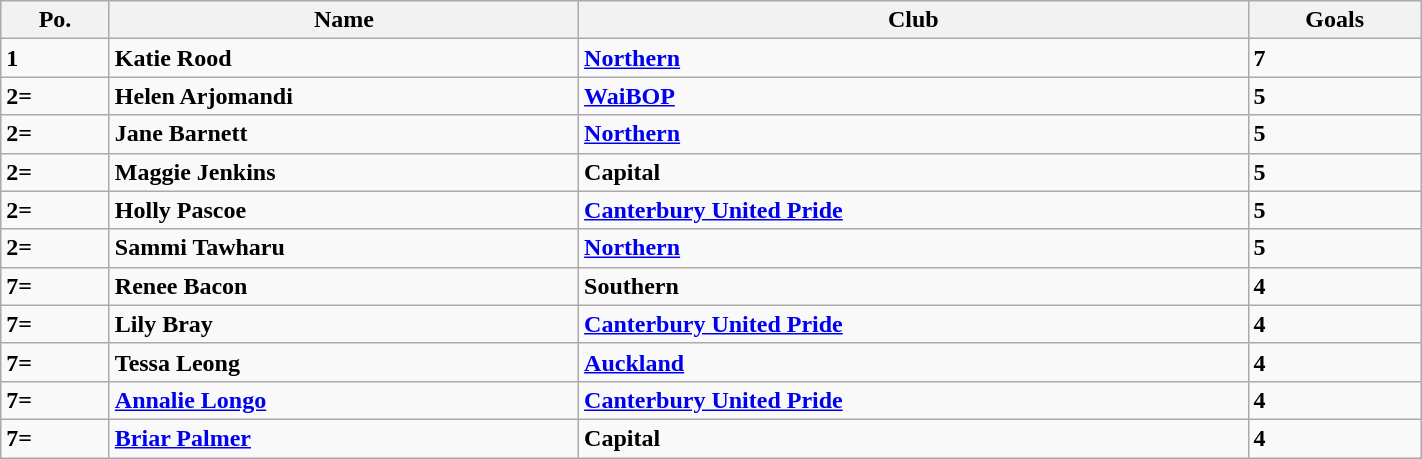<table class="wikitable sortable" style="width:75%;">
<tr>
<th>Po.</th>
<th>Name</th>
<th>Club</th>
<th>Goals</th>
</tr>
<tr>
<td><strong>1</strong></td>
<td><strong>Katie Rood</strong></td>
<td><strong><a href='#'>Northern</a></strong></td>
<td><strong>7</strong></td>
</tr>
<tr>
<td><strong>2=</strong></td>
<td><strong>Helen Arjomandi</strong></td>
<td><strong><a href='#'>WaiBOP</a></strong></td>
<td><strong>5</strong></td>
</tr>
<tr>
<td><strong>2=</strong></td>
<td><strong>Jane Barnett</strong></td>
<td><strong><a href='#'>Northern</a></strong></td>
<td><strong>5</strong></td>
</tr>
<tr>
<td><strong>2=</strong></td>
<td><strong>Maggie Jenkins</strong></td>
<td><strong>Capital</strong></td>
<td><strong>5</strong></td>
</tr>
<tr>
<td><strong>2=</strong></td>
<td><strong>Holly Pascoe</strong></td>
<td><strong><a href='#'>Canterbury United Pride</a></strong></td>
<td><strong>5</strong></td>
</tr>
<tr>
<td><strong>2=</strong></td>
<td><strong>Sammi Tawharu</strong></td>
<td><strong><a href='#'>Northern</a></strong></td>
<td><strong>5</strong></td>
</tr>
<tr>
<td><strong>7=</strong></td>
<td><strong>Renee Bacon</strong></td>
<td><strong>Southern</strong></td>
<td><strong>4</strong></td>
</tr>
<tr>
<td><strong>7=</strong></td>
<td><strong>Lily Bray</strong></td>
<td><strong><a href='#'>Canterbury United Pride</a></strong></td>
<td><strong>4</strong></td>
</tr>
<tr>
<td><strong>7=</strong></td>
<td><strong>Tessa Leong</strong></td>
<td><strong><a href='#'>Auckland</a></strong></td>
<td><strong>4</strong></td>
</tr>
<tr>
<td><strong>7=</strong></td>
<td><strong><a href='#'>Annalie Longo</a></strong></td>
<td><strong><a href='#'>Canterbury United Pride</a></strong></td>
<td><strong>4</strong></td>
</tr>
<tr>
<td><strong>7=</strong></td>
<td><strong><a href='#'>Briar Palmer</a></strong></td>
<td><strong>Capital</strong></td>
<td><strong>4</strong></td>
</tr>
</table>
